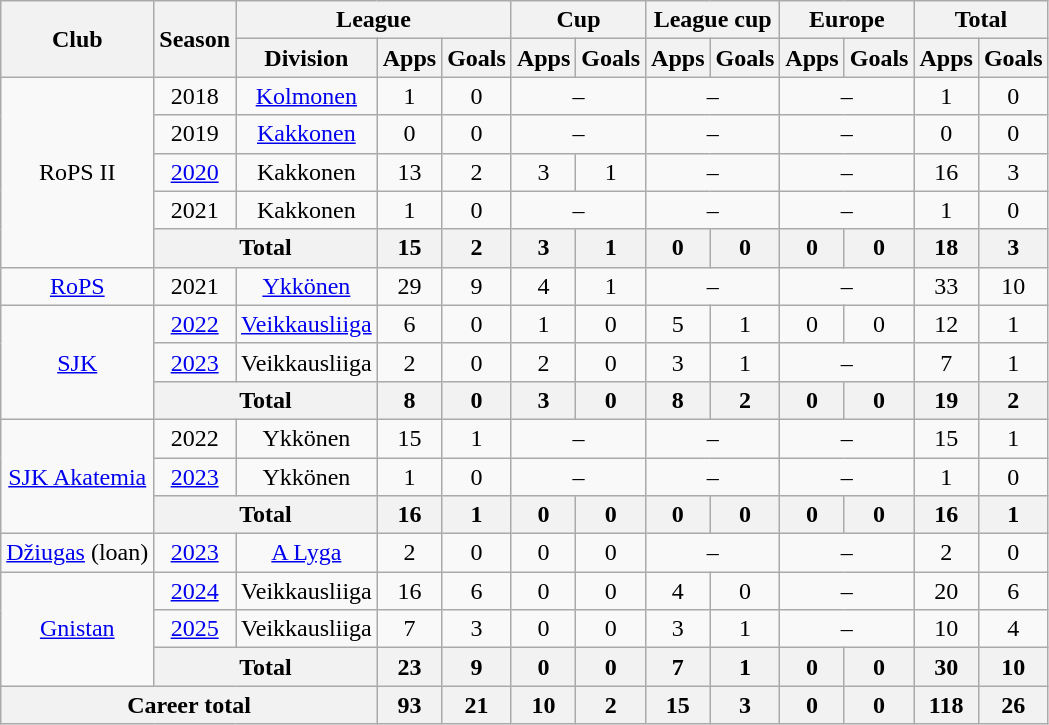<table class="wikitable" style="text-align:center">
<tr>
<th rowspan="2">Club</th>
<th rowspan="2">Season</th>
<th colspan="3">League</th>
<th colspan="2">Cup</th>
<th colspan="2">League cup</th>
<th colspan="2">Europe</th>
<th colspan="2">Total</th>
</tr>
<tr>
<th>Division</th>
<th>Apps</th>
<th>Goals</th>
<th>Apps</th>
<th>Goals</th>
<th>Apps</th>
<th>Goals</th>
<th>Apps</th>
<th>Goals</th>
<th>Apps</th>
<th>Goals</th>
</tr>
<tr>
<td rowspan=5>RoPS II</td>
<td>2018</td>
<td><a href='#'>Kolmonen</a></td>
<td>1</td>
<td>0</td>
<td colspan=2>–</td>
<td colspan=2>–</td>
<td colspan=2>–</td>
<td>1</td>
<td>0</td>
</tr>
<tr>
<td>2019</td>
<td><a href='#'>Kakkonen</a></td>
<td>0</td>
<td>0</td>
<td colspan=2>–</td>
<td colspan=2>–</td>
<td colspan=2>–</td>
<td>0</td>
<td>0</td>
</tr>
<tr>
<td><a href='#'>2020</a></td>
<td>Kakkonen</td>
<td>13</td>
<td>2</td>
<td>3</td>
<td>1</td>
<td colspan=2>–</td>
<td colspan=2>–</td>
<td>16</td>
<td>3</td>
</tr>
<tr>
<td>2021</td>
<td>Kakkonen</td>
<td>1</td>
<td>0</td>
<td colspan=2>–</td>
<td colspan=2>–</td>
<td colspan=2>–</td>
<td>1</td>
<td>0</td>
</tr>
<tr>
<th colspan="2">Total</th>
<th>15</th>
<th>2</th>
<th>3</th>
<th>1</th>
<th>0</th>
<th>0</th>
<th>0</th>
<th>0</th>
<th>18</th>
<th>3</th>
</tr>
<tr>
<td><a href='#'>RoPS</a></td>
<td>2021</td>
<td><a href='#'>Ykkönen</a></td>
<td>29</td>
<td>9</td>
<td>4</td>
<td>1</td>
<td colspan=2>–</td>
<td colspan=2>–</td>
<td>33</td>
<td>10</td>
</tr>
<tr>
<td rowspan=3><a href='#'>SJK</a></td>
<td><a href='#'>2022</a></td>
<td><a href='#'>Veikkausliiga</a></td>
<td>6</td>
<td>0</td>
<td>1</td>
<td>0</td>
<td>5</td>
<td>1</td>
<td>0</td>
<td>0</td>
<td>12</td>
<td>1</td>
</tr>
<tr>
<td><a href='#'>2023</a></td>
<td>Veikkausliiga</td>
<td>2</td>
<td>0</td>
<td>2</td>
<td>0</td>
<td>3</td>
<td>1</td>
<td colspan=2>–</td>
<td>7</td>
<td>1</td>
</tr>
<tr>
<th colspan="2">Total</th>
<th>8</th>
<th>0</th>
<th>3</th>
<th>0</th>
<th>8</th>
<th>2</th>
<th>0</th>
<th>0</th>
<th>19</th>
<th>2</th>
</tr>
<tr>
<td rowspan=3><a href='#'>SJK Akatemia</a></td>
<td>2022</td>
<td>Ykkönen</td>
<td>15</td>
<td>1</td>
<td colspan=2>–</td>
<td colspan=2>–</td>
<td colspan=2>–</td>
<td>15</td>
<td>1</td>
</tr>
<tr>
<td><a href='#'>2023</a></td>
<td>Ykkönen</td>
<td>1</td>
<td>0</td>
<td colspan=2>–</td>
<td colspan=2>–</td>
<td colspan=2>–</td>
<td>1</td>
<td>0</td>
</tr>
<tr>
<th colspan="2">Total</th>
<th>16</th>
<th>1</th>
<th>0</th>
<th>0</th>
<th>0</th>
<th>0</th>
<th>0</th>
<th>0</th>
<th>16</th>
<th>1</th>
</tr>
<tr>
<td><a href='#'>Džiugas</a> (loan)</td>
<td><a href='#'>2023</a></td>
<td><a href='#'>A Lyga</a></td>
<td>2</td>
<td>0</td>
<td>0</td>
<td>0</td>
<td colspan=2>–</td>
<td colspan=2>–</td>
<td>2</td>
<td>0</td>
</tr>
<tr>
<td rowspan=3><a href='#'>Gnistan</a></td>
<td><a href='#'>2024</a></td>
<td>Veikkausliiga</td>
<td>16</td>
<td>6</td>
<td>0</td>
<td>0</td>
<td>4</td>
<td>0</td>
<td colspan=2>–</td>
<td>20</td>
<td>6</td>
</tr>
<tr>
<td><a href='#'>2025</a></td>
<td>Veikkausliiga</td>
<td>7</td>
<td>3</td>
<td>0</td>
<td>0</td>
<td>3</td>
<td>1</td>
<td colspan=2>–</td>
<td>10</td>
<td>4</td>
</tr>
<tr>
<th colspan=2>Total</th>
<th>23</th>
<th>9</th>
<th>0</th>
<th>0</th>
<th>7</th>
<th>1</th>
<th>0</th>
<th>0</th>
<th>30</th>
<th>10</th>
</tr>
<tr>
<th colspan="3">Career total</th>
<th>93</th>
<th>21</th>
<th>10</th>
<th>2</th>
<th>15</th>
<th>3</th>
<th>0</th>
<th>0</th>
<th>118</th>
<th>26</th>
</tr>
</table>
